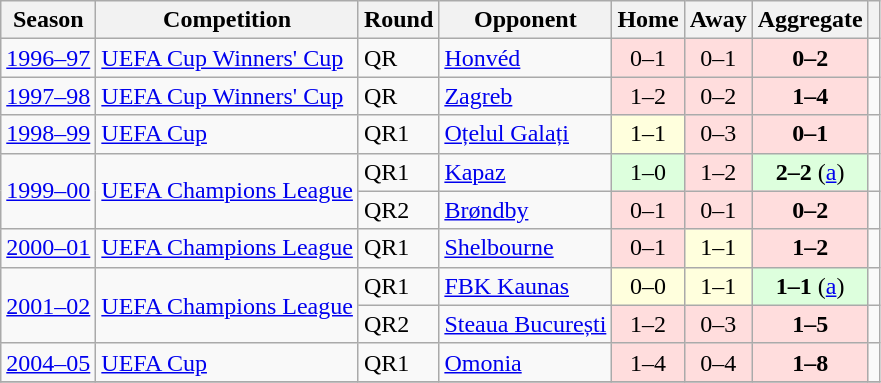<table class="wikitable">
<tr>
<th>Season</th>
<th>Competition</th>
<th>Round</th>
<th>Opponent</th>
<th>Home</th>
<th>Away</th>
<th>Aggregate</th>
<th></th>
</tr>
<tr>
<td><a href='#'>1996–97</a></td>
<td><a href='#'>UEFA Cup Winners' Cup</a></td>
<td>QR</td>
<td> <a href='#'>Honvéd</a></td>
<td style="background:#fdd; text-align:center;">0–1</td>
<td style="background:#fdd; text-align:center;">0–1</td>
<td style="background:#fdd; text-align:center;"><strong>0–2</strong></td>
<td align="center"></td>
</tr>
<tr>
<td><a href='#'>1997–98</a></td>
<td><a href='#'>UEFA Cup Winners' Cup</a></td>
<td>QR</td>
<td> <a href='#'>Zagreb</a></td>
<td style="background:#fdd; text-align:center;">1–2</td>
<td style="background:#fdd; text-align:center;">0–2</td>
<td style="background:#fdd; text-align:center;"><strong>1–4</strong></td>
<td align="center"></td>
</tr>
<tr>
<td><a href='#'>1998–99</a></td>
<td><a href='#'>UEFA Cup</a></td>
<td>QR1</td>
<td> <a href='#'>Oțelul Galați</a></td>
<td style="background:#ffd; text-align:center;">1–1</td>
<td style="background:#fdd; text-align:center;">0–3</td>
<td style="background:#fdd; text-align:center;"><strong>0–1</strong></td>
<td align="center"></td>
</tr>
<tr>
<td rowspan=2><a href='#'>1999–00</a></td>
<td rowspan=2><a href='#'>UEFA Champions League</a></td>
<td>QR1</td>
<td> <a href='#'>Kapaz</a></td>
<td style="background:#dfd; text-align:center;">1–0</td>
<td style="background:#fdd; text-align:center;">1–2</td>
<td style="background:#dfd; text-align:center;"><strong>2–2</strong> (<a href='#'>a</a>)</td>
<td align="center"></td>
</tr>
<tr>
<td>QR2</td>
<td> <a href='#'>Brøndby</a></td>
<td style="background:#fdd; text-align:center;">0–1</td>
<td style="background:#fdd; text-align:center;">0–1</td>
<td style="background:#fdd; text-align:center;"><strong>0–2</strong></td>
<td align="center"></td>
</tr>
<tr>
<td><a href='#'>2000–01</a></td>
<td><a href='#'>UEFA Champions League</a></td>
<td>QR1</td>
<td> <a href='#'>Shelbourne</a></td>
<td style="background:#fdd; text-align:center;">0–1</td>
<td style="background:#ffd; text-align:center;">1–1</td>
<td style="background:#fdd; text-align:center;"><strong>1–2</strong></td>
<td align="center"></td>
</tr>
<tr>
<td rowspan=2><a href='#'>2001–02</a></td>
<td rowspan=2><a href='#'>UEFA Champions League</a></td>
<td>QR1</td>
<td> <a href='#'>FBK Kaunas</a></td>
<td style="background:#ffd; text-align:center;">0–0</td>
<td style="background:#ffd; text-align:center;">1–1</td>
<td style="background:#dfd; text-align:center;"><strong>1–1</strong> (<a href='#'>a</a>)</td>
<td align="center"></td>
</tr>
<tr>
<td>QR2</td>
<td> <a href='#'>Steaua București</a></td>
<td style="background:#fdd; text-align:center;">1–2</td>
<td style="background:#fdd; text-align:center;">0–3</td>
<td style="background:#fdd; text-align:center;"><strong>1–5</strong></td>
<td align="center"></td>
</tr>
<tr>
<td><a href='#'>2004–05</a></td>
<td><a href='#'>UEFA Cup</a></td>
<td>QR1</td>
<td> <a href='#'>Omonia</a></td>
<td style="background:#fdd; text-align:center;">1–4</td>
<td style="background:#fdd; text-align:center;">0–4</td>
<td style="background:#fdd; text-align:center;"><strong>1–8</strong></td>
<td align="center"></td>
</tr>
<tr>
</tr>
</table>
